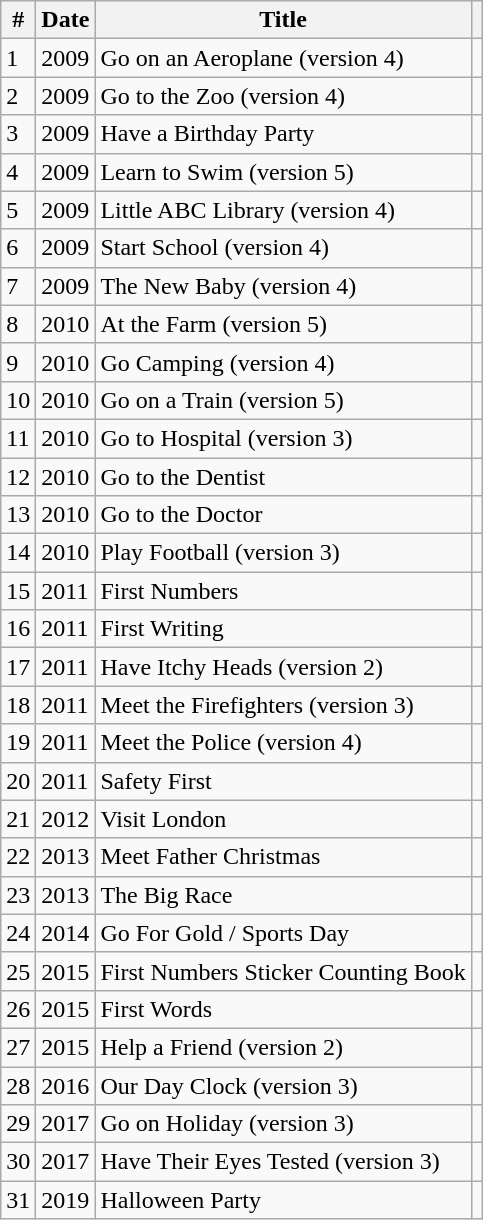<table class="wikitable collapsible">
<tr>
<th>#</th>
<th>Date</th>
<th>Title</th>
<th></th>
</tr>
<tr>
<td>1</td>
<td>2009</td>
<td>Go on an Aeroplane (version 4)</td>
<td></td>
</tr>
<tr>
<td>2</td>
<td>2009</td>
<td>Go to the Zoo (version 4)</td>
<td></td>
</tr>
<tr>
<td>3</td>
<td>2009</td>
<td>Have a Birthday Party</td>
<td></td>
</tr>
<tr>
<td>4</td>
<td>2009</td>
<td>Learn to Swim (version 5)</td>
<td></td>
</tr>
<tr>
<td>5</td>
<td>2009</td>
<td>Little ABC Library (version 4)</td>
<td></td>
</tr>
<tr>
<td>6</td>
<td>2009</td>
<td>Start School (version 4)</td>
<td></td>
</tr>
<tr>
<td>7</td>
<td>2009</td>
<td>The New Baby (version 4)</td>
<td></td>
</tr>
<tr>
<td>8</td>
<td>2010</td>
<td>At the Farm (version 5)</td>
<td></td>
</tr>
<tr>
<td>9</td>
<td>2010</td>
<td>Go Camping (version 4)</td>
<td></td>
</tr>
<tr>
<td>10</td>
<td>2010</td>
<td>Go on a Train (version 5)</td>
<td></td>
</tr>
<tr>
<td>11</td>
<td>2010</td>
<td>Go to Hospital (version 3)</td>
<td></td>
</tr>
<tr>
<td>12</td>
<td>2010</td>
<td>Go to the Dentist</td>
<td></td>
</tr>
<tr>
<td>13</td>
<td>2010</td>
<td>Go to the Doctor</td>
<td></td>
</tr>
<tr>
<td>14</td>
<td>2010</td>
<td>Play Football (version 3)</td>
<td></td>
</tr>
<tr>
<td>15</td>
<td>2011</td>
<td>First Numbers</td>
<td></td>
</tr>
<tr>
<td>16</td>
<td>2011</td>
<td>First Writing</td>
<td></td>
</tr>
<tr>
<td>17</td>
<td>2011</td>
<td>Have Itchy Heads (version 2)</td>
<td></td>
</tr>
<tr>
<td>18</td>
<td>2011</td>
<td>Meet the Firefighters (version 3)</td>
<td></td>
</tr>
<tr>
<td>19</td>
<td>2011</td>
<td>Meet the Police (version 4)</td>
<td></td>
</tr>
<tr>
<td>20</td>
<td>2011</td>
<td>Safety First</td>
<td></td>
</tr>
<tr>
<td>21</td>
<td>2012</td>
<td>Visit London</td>
<td></td>
</tr>
<tr>
<td>22</td>
<td>2013</td>
<td>Meet Father Christmas</td>
<td></td>
</tr>
<tr>
<td>23</td>
<td>2013</td>
<td>The Big Race</td>
<td></td>
</tr>
<tr>
<td>24</td>
<td>2014</td>
<td>Go For Gold / Sports Day</td>
<td></td>
</tr>
<tr>
<td>25</td>
<td>2015</td>
<td>First Numbers Sticker Counting Book</td>
<td></td>
</tr>
<tr>
<td>26</td>
<td>2015</td>
<td>First Words</td>
<td></td>
</tr>
<tr>
<td>27</td>
<td>2015</td>
<td>Help a Friend (version 2)</td>
<td></td>
</tr>
<tr>
<td>28</td>
<td>2016</td>
<td>Our Day Clock (version 3)</td>
<td></td>
</tr>
<tr>
<td>29</td>
<td>2017</td>
<td>Go on Holiday (version 3)</td>
<td></td>
</tr>
<tr>
<td>30</td>
<td>2017</td>
<td>Have Their Eyes Tested (version 3)</td>
<td></td>
</tr>
<tr>
<td>31</td>
<td>2019</td>
<td>Halloween Party</td>
<td></td>
</tr>
</table>
